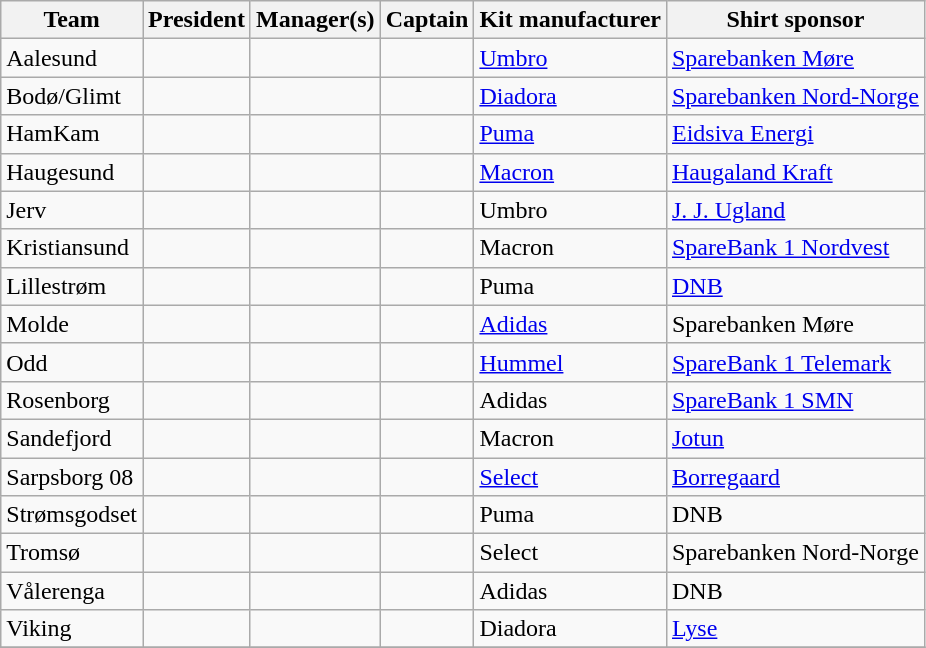<table class="wikitable sortable" border="1">
<tr>
<th>Team</th>
<th>President</th>
<th>Manager(s)</th>
<th>Captain</th>
<th>Kit manufacturer</th>
<th>Shirt sponsor</th>
</tr>
<tr>
<td>Aalesund</td>
<td> </td>
<td> </td>
<td> </td>
<td><a href='#'>Umbro</a></td>
<td><a href='#'>Sparebanken Møre</a></td>
</tr>
<tr>
<td>Bodø/Glimt</td>
<td> </td>
<td> </td>
<td> </td>
<td><a href='#'>Diadora</a></td>
<td><a href='#'>Sparebanken Nord-Norge</a></td>
</tr>
<tr>
<td>HamKam</td>
<td> </td>
<td> </td>
<td> </td>
<td><a href='#'>Puma</a></td>
<td><a href='#'>Eidsiva Energi</a></td>
</tr>
<tr>
<td>Haugesund</td>
<td> </td>
<td> </td>
<td> </td>
<td><a href='#'>Macron</a></td>
<td><a href='#'>Haugaland Kraft</a></td>
</tr>
<tr>
<td>Jerv</td>
<td> </td>
<td> </td>
<td> </td>
<td>Umbro</td>
<td><a href='#'>J. J. Ugland</a></td>
</tr>
<tr>
<td>Kristiansund</td>
<td> </td>
<td> </td>
<td> </td>
<td>Macron</td>
<td><a href='#'>SpareBank 1 Nordvest</a></td>
</tr>
<tr>
<td>Lillestrøm</td>
<td> </td>
<td> </td>
<td> </td>
<td>Puma</td>
<td><a href='#'>DNB</a></td>
</tr>
<tr>
<td>Molde</td>
<td> </td>
<td> </td>
<td> </td>
<td><a href='#'>Adidas</a></td>
<td>Sparebanken Møre</td>
</tr>
<tr>
<td>Odd</td>
<td> </td>
<td> </td>
<td> </td>
<td><a href='#'>Hummel</a></td>
<td><a href='#'>SpareBank 1 Telemark</a></td>
</tr>
<tr>
<td>Rosenborg</td>
<td> </td>
<td> </td>
<td> </td>
<td>Adidas</td>
<td><a href='#'>SpareBank 1 SMN</a></td>
</tr>
<tr>
<td>Sandefjord</td>
<td> </td>
<td>  <br>  </td>
<td> </td>
<td>Macron</td>
<td><a href='#'>Jotun</a></td>
</tr>
<tr>
<td>Sarpsborg 08</td>
<td> </td>
<td> </td>
<td> </td>
<td><a href='#'>Select</a></td>
<td><a href='#'>Borregaard</a></td>
</tr>
<tr>
<td>Strømsgodset</td>
<td> </td>
<td> <br>  </td>
<td> </td>
<td>Puma</td>
<td>DNB</td>
</tr>
<tr>
<td>Tromsø</td>
<td> </td>
<td> </td>
<td> </td>
<td>Select</td>
<td>Sparebanken Nord-Norge</td>
</tr>
<tr>
<td>Vålerenga</td>
<td> </td>
<td> </td>
<td> </td>
<td>Adidas</td>
<td>DNB</td>
</tr>
<tr>
<td>Viking</td>
<td> </td>
<td>  <br>  </td>
<td> </td>
<td>Diadora</td>
<td><a href='#'>Lyse</a></td>
</tr>
<tr>
</tr>
</table>
